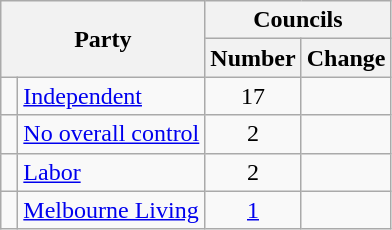<table id="tblbyparty" class="wikitable" style="text-align:right; font-size:100%;">
<tr>
<th colspan="2" rowspan="2">Party</th>
<th colspan="2">Councils</th>
</tr>
<tr>
<th scope="col">Number</th>
<th scope="col">Change</th>
</tr>
<tr>
<td> </td>
<td style="text-align:left;"><a href='#'>Independent</a></td>
<td style="text-align:center;">17</td>
<td style="text-align:center;"></td>
</tr>
<tr>
<td> </td>
<td style="text-align:left;"><a href='#'>No overall control</a></td>
<td style="text-align:center;">2</td>
<td style="text-align:center;"></td>
</tr>
<tr>
<td> </td>
<td style="text-align:left;"><a href='#'>Labor</a></td>
<td style="text-align:center;">2</td>
<td style="text-align:center;"></td>
</tr>
<tr>
<td> </td>
<td style="text-align:left;"><a href='#'>Melbourne Living</a></td>
<td style="text-align:center;"><a href='#'>1</a></td>
<td style="text-align:center;"></td>
</tr>
</table>
